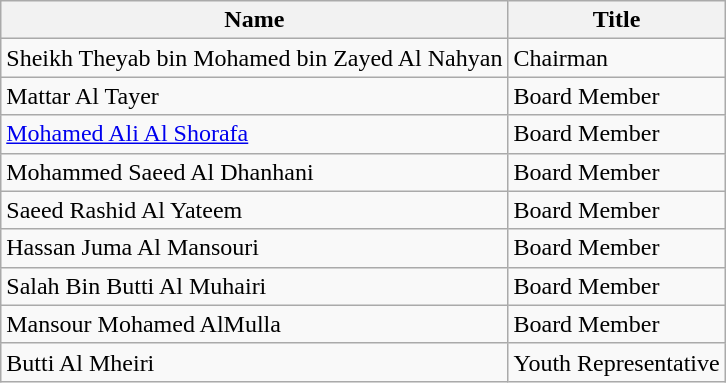<table class="wikitable">
<tr>
<th>Name </th>
<th>Title</th>
</tr>
<tr>
<td>Sheikh Theyab bin Mohamed bin Zayed Al Nahyan</td>
<td>Chairman</td>
</tr>
<tr>
<td>Mattar Al Tayer</td>
<td>Board Member</td>
</tr>
<tr>
<td><a href='#'>Mohamed Ali Al Shorafa</a></td>
<td>Board Member</td>
</tr>
<tr>
<td>Mohammed Saeed Al Dhanhani</td>
<td>Board Member</td>
</tr>
<tr>
<td>Saeed Rashid Al Yateem</td>
<td>Board Member</td>
</tr>
<tr>
<td>Hassan Juma Al Mansouri</td>
<td>Board Member</td>
</tr>
<tr>
<td>Salah Bin Butti Al Muhairi</td>
<td>Board Member</td>
</tr>
<tr>
<td>Mansour Mohamed AlMulla</td>
<td>Board Member</td>
</tr>
<tr>
<td>Butti Al Mheiri</td>
<td>Youth Representative</td>
</tr>
</table>
